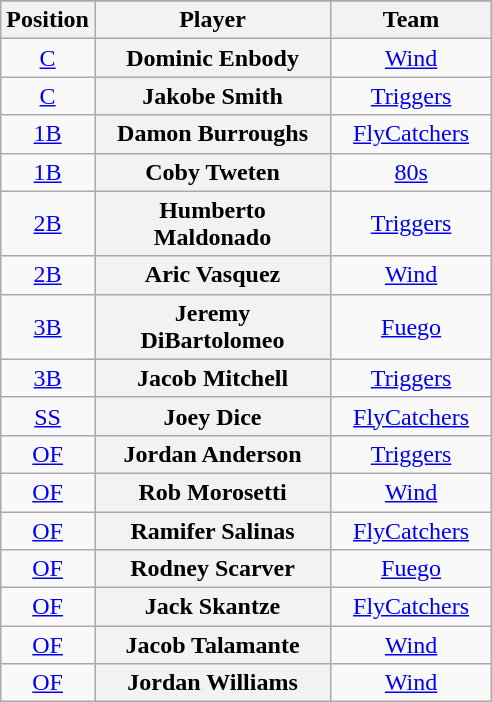<table class="wikitable sortable plainrowheaders" style="text-align:center;">
<tr>
</tr>
<tr>
<th scope="col">Position</th>
<th scope="col" style="width:150px;">Player</th>
<th scope="col" style="width:100px;">Team</th>
</tr>
<tr>
<td><a href='#'>C</a></td>
<th scope="row" style="text-align:center">Dominic Enbody</th>
<td><a href='#'>Wind</a></td>
</tr>
<tr>
<td><a href='#'>C</a></td>
<th scope="row" style="text-align:center">Jakobe Smith</th>
<td><a href='#'>Triggers</a></td>
</tr>
<tr>
<td><a href='#'>1B</a></td>
<th scope="row" style="text-align:center">Damon Burroughs</th>
<td><a href='#'>FlyCatchers</a></td>
</tr>
<tr>
<td><a href='#'>1B</a></td>
<th scope="row" style="text-align:center">Coby Tweten</th>
<td><a href='#'>80s</a></td>
</tr>
<tr>
<td><a href='#'>2B</a></td>
<th scope="row" style="text-align:center">Humberto Maldonado</th>
<td><a href='#'>Triggers</a></td>
</tr>
<tr>
<td><a href='#'>2B</a></td>
<th scope="row" style="text-align:center">Aric Vasquez</th>
<td><a href='#'>Wind</a></td>
</tr>
<tr>
<td><a href='#'>3B</a></td>
<th scope="row" style="text-align:center">Jeremy DiBartolomeo</th>
<td><a href='#'>Fuego</a></td>
</tr>
<tr>
<td><a href='#'>3B</a></td>
<th scope="row" style="text-align:center">Jacob Mitchell</th>
<td><a href='#'>Triggers</a></td>
</tr>
<tr>
<td><a href='#'>SS</a></td>
<th scope="row" style="text-align:center">Joey Dice</th>
<td><a href='#'>FlyCatchers</a></td>
</tr>
<tr>
<td><a href='#'>OF</a></td>
<th scope="row" style="text-align:center">Jordan Anderson</th>
<td><a href='#'>Triggers</a></td>
</tr>
<tr>
<td><a href='#'>OF</a></td>
<th scope="row" style="text-align:center">Rob Morosetti</th>
<td><a href='#'>Wind</a></td>
</tr>
<tr>
<td><a href='#'>OF</a></td>
<th scope="row" style="text-align:center">Ramifer Salinas</th>
<td><a href='#'>FlyCatchers</a></td>
</tr>
<tr>
<td><a href='#'>OF</a></td>
<th scope="row" style="text-align:center">Rodney Scarver</th>
<td><a href='#'>Fuego</a></td>
</tr>
<tr>
<td><a href='#'>OF</a></td>
<th scope="row" style="text-align:center">Jack Skantze</th>
<td><a href='#'>FlyCatchers</a></td>
</tr>
<tr>
<td><a href='#'>OF</a></td>
<th scope="row" style="text-align:center">Jacob Talamante</th>
<td><a href='#'>Wind</a></td>
</tr>
<tr>
<td><a href='#'>OF</a></td>
<th scope="row" style="text-align:center">Jordan Williams</th>
<td><a href='#'>Wind</a></td>
</tr>
</table>
